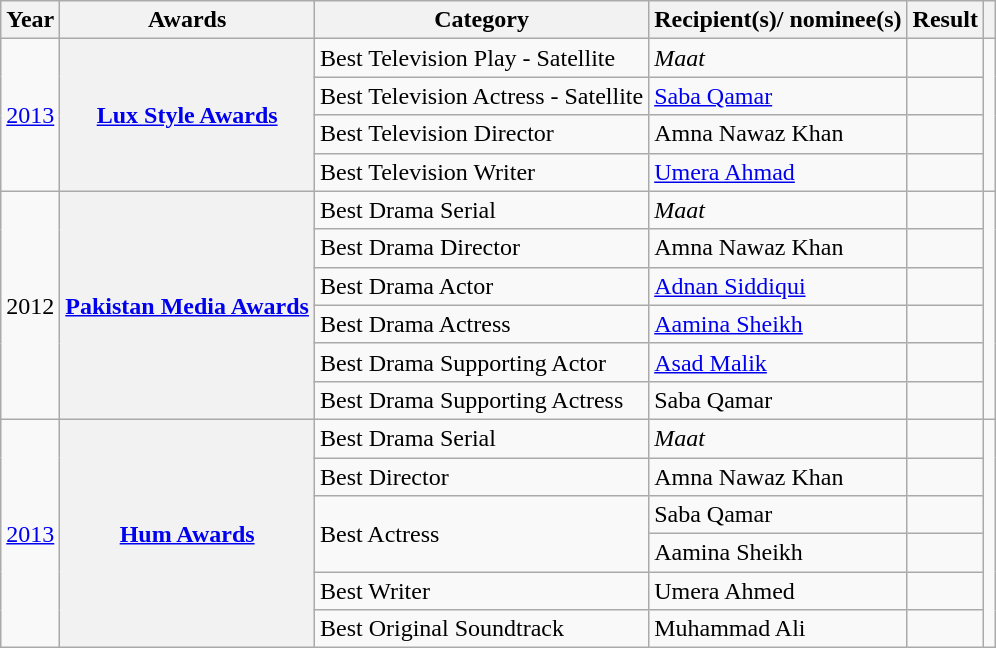<table class="wikitable plainrowheaders">
<tr>
<th>Year</th>
<th>Awards</th>
<th>Category</th>
<th>Recipient(s)/ nominee(s)</th>
<th>Result</th>
<th></th>
</tr>
<tr>
<td rowspan="4"><a href='#'>2013</a></td>
<th scope="row" rowspan="4"><a href='#'>Lux Style Awards</a></th>
<td>Best Television Play - Satellite</td>
<td><em>Maat</em></td>
<td></td>
<td rowspan="4"></td>
</tr>
<tr>
<td>Best Television Actress - Satellite</td>
<td><a href='#'>Saba Qamar</a></td>
<td></td>
</tr>
<tr>
<td>Best Television Director</td>
<td>Amna Nawaz Khan</td>
<td></td>
</tr>
<tr>
<td>Best Television Writer</td>
<td><a href='#'>Umera Ahmad</a></td>
<td></td>
</tr>
<tr>
<td rowspan="6">2012</td>
<th scope="row" rowspan="6"><a href='#'>Pakistan Media Awards</a></th>
<td>Best Drama Serial</td>
<td><em>Maat</em></td>
<td></td>
<td rowspan="6"></td>
</tr>
<tr>
<td>Best Drama Director</td>
<td>Amna Nawaz Khan</td>
<td></td>
</tr>
<tr>
<td>Best Drama Actor</td>
<td><a href='#'>Adnan Siddiqui</a></td>
<td></td>
</tr>
<tr>
<td>Best Drama Actress</td>
<td><a href='#'>Aamina Sheikh</a></td>
<td></td>
</tr>
<tr>
<td>Best Drama Supporting Actor</td>
<td><a href='#'>Asad Malik</a></td>
<td></td>
</tr>
<tr>
<td>Best Drama Supporting Actress</td>
<td>Saba Qamar</td>
<td></td>
</tr>
<tr>
<td rowspan="6"><a href='#'>2013</a></td>
<th scope="row" rowspan="6"><a href='#'>Hum Awards</a></th>
<td>Best Drama Serial</td>
<td><em>Maat</em></td>
<td></td>
<td rowspan="6"></td>
</tr>
<tr>
<td>Best Director</td>
<td>Amna Nawaz Khan</td>
<td></td>
</tr>
<tr>
<td Rowspan="2">Best Actress</td>
<td>Saba Qamar</td>
<td></td>
</tr>
<tr>
<td>Aamina Sheikh</td>
<td></td>
</tr>
<tr>
<td>Best Writer</td>
<td>Umera Ahmed</td>
<td></td>
</tr>
<tr>
<td>Best Original Soundtrack</td>
<td>Muhammad Ali</td>
<td></td>
</tr>
</table>
